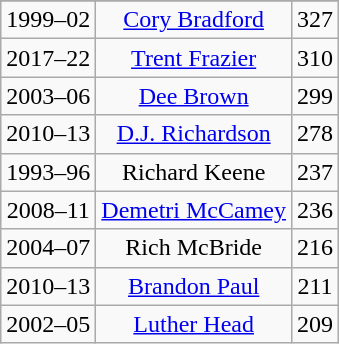<table class="wikitable sortable" style="text-align:center">
<tr>
</tr>
<tr>
<td>1999–02</td>
<td><a href='#'>Cory Bradford</a></td>
<td>327</td>
</tr>
<tr>
<td>2017–22</td>
<td><a href='#'>Trent Frazier</a></td>
<td>310</td>
</tr>
<tr>
<td>2003–06</td>
<td><a href='#'>Dee Brown</a></td>
<td>299</td>
</tr>
<tr>
<td>2010–13</td>
<td><a href='#'>D.J. Richardson</a></td>
<td>278</td>
</tr>
<tr>
<td>1993–96</td>
<td>Richard Keene</td>
<td>237</td>
</tr>
<tr>
<td>2008–11</td>
<td><a href='#'>Demetri McCamey</a></td>
<td>236</td>
</tr>
<tr>
<td>2004–07</td>
<td>Rich McBride</td>
<td>216</td>
</tr>
<tr>
<td>2010–13</td>
<td><a href='#'>Brandon Paul</a></td>
<td>211</td>
</tr>
<tr>
<td>2002–05</td>
<td><a href='#'>Luther Head</a></td>
<td>209</td>
</tr>
</table>
